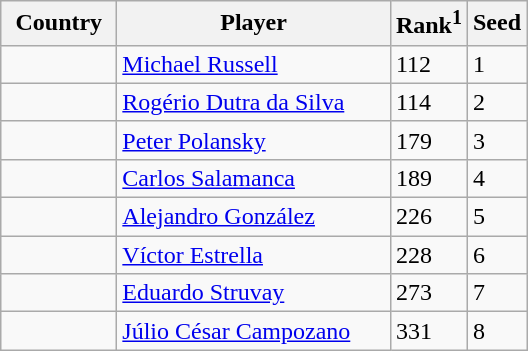<table class="sortable wikitable">
<tr>
<th width="70">Country</th>
<th width="175">Player</th>
<th>Rank<sup>1</sup></th>
<th>Seed</th>
</tr>
<tr>
<td></td>
<td><a href='#'>Michael Russell</a></td>
<td>112</td>
<td>1</td>
</tr>
<tr>
<td></td>
<td><a href='#'>Rogério Dutra da Silva</a></td>
<td>114</td>
<td>2</td>
</tr>
<tr>
<td></td>
<td><a href='#'>Peter Polansky</a></td>
<td>179</td>
<td>3</td>
</tr>
<tr>
<td></td>
<td><a href='#'>Carlos Salamanca</a></td>
<td>189</td>
<td>4</td>
</tr>
<tr>
<td></td>
<td><a href='#'>Alejandro González</a></td>
<td>226</td>
<td>5</td>
</tr>
<tr>
<td></td>
<td><a href='#'>Víctor Estrella</a></td>
<td>228</td>
<td>6</td>
</tr>
<tr>
<td></td>
<td><a href='#'>Eduardo Struvay</a></td>
<td>273</td>
<td>7</td>
</tr>
<tr>
<td></td>
<td><a href='#'>Júlio César Campozano</a></td>
<td>331</td>
<td>8</td>
</tr>
</table>
